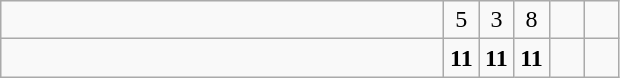<table class="wikitable">
<tr>
<td style="width:18em"></td>
<td align=center style="width:1em">5</td>
<td align=center style="width:1em">3</td>
<td align=center style="width:1em">8</td>
<td align=center style="width:1em"></td>
<td align=center style="width:1em"></td>
</tr>
<tr>
<td style="width:18em"><strong></strong></td>
<td align=center style="width:1em"><strong>11</strong></td>
<td align=center style="width:1em"><strong>11</strong></td>
<td align=center style="width:1em"><strong>11</strong></td>
<td align=center style="width:1em"></td>
<td align=center style="width:1em"></td>
</tr>
</table>
